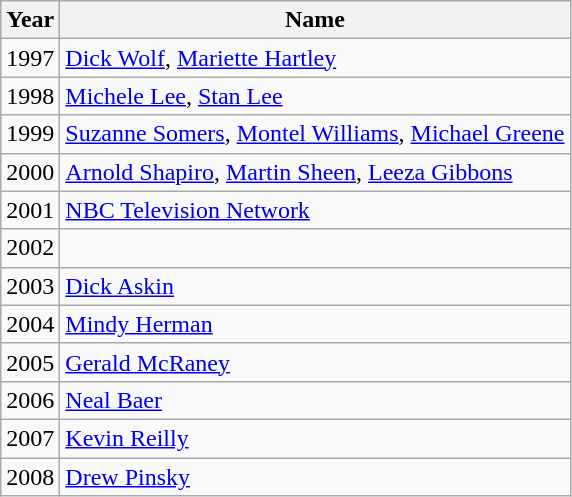<table class="wikitable" align=center>
<tr>
<th>Year</th>
<th>Name</th>
</tr>
<tr>
<td>1997</td>
<td><a href='#'>Dick Wolf</a>, <a href='#'>Mariette Hartley</a></td>
</tr>
<tr>
<td>1998</td>
<td><a href='#'>Michele Lee</a>, <a href='#'>Stan Lee</a></td>
</tr>
<tr>
<td>1999</td>
<td><a href='#'>Suzanne Somers</a>, <a href='#'>Montel Williams</a>, <a href='#'>Michael Greene</a></td>
</tr>
<tr>
<td>2000</td>
<td><a href='#'>Arnold Shapiro</a>, <a href='#'>Martin Sheen</a>, <a href='#'>Leeza Gibbons</a></td>
</tr>
<tr>
<td>2001</td>
<td><a href='#'>NBC Television Network</a></td>
</tr>
<tr>
<td>2002</td>
<td></td>
</tr>
<tr>
<td>2003</td>
<td><a href='#'>Dick Askin</a></td>
</tr>
<tr>
<td>2004</td>
<td><a href='#'>Mindy Herman</a></td>
</tr>
<tr>
<td>2005</td>
<td><a href='#'>Gerald McRaney</a></td>
</tr>
<tr>
<td>2006</td>
<td><a href='#'>Neal Baer</a></td>
</tr>
<tr>
<td>2007</td>
<td><a href='#'>Kevin Reilly</a></td>
</tr>
<tr>
<td>2008</td>
<td><a href='#'>Drew Pinsky</a></td>
</tr>
</table>
